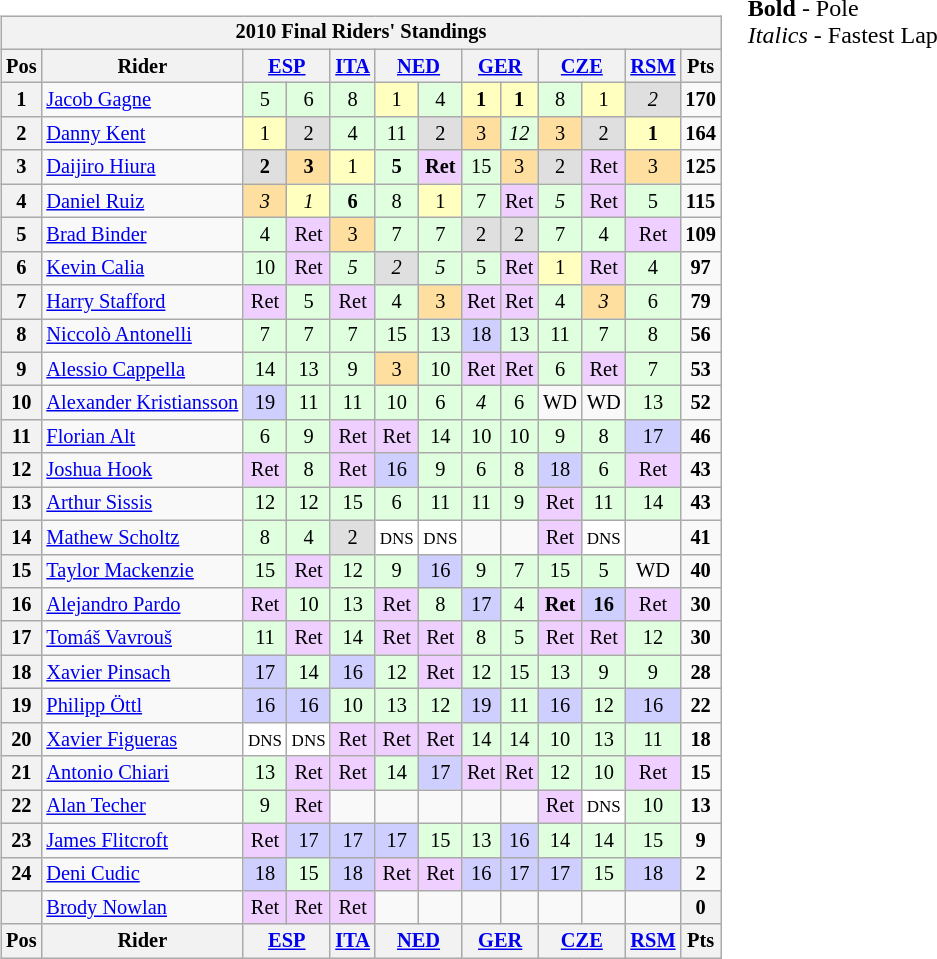<table>
<tr>
<td><br><table class="wikitable" style="font-size: 85%; text-align:center">
<tr>
<th colspan=13>2010 Final Riders' Standings</th>
</tr>
<tr valign="top">
<th valign="middle">Pos</th>
<th valign="middle">Rider</th>
<th colspan=2><a href='#'>ESP</a><br></th>
<th><a href='#'>ITA</a><br></th>
<th colspan=2><a href='#'>NED</a><br></th>
<th colspan=2><a href='#'>GER</a><br></th>
<th colspan=2><a href='#'>CZE</a><br></th>
<th><a href='#'>RSM</a><br></th>
<th valign="middle">Pts</th>
</tr>
<tr>
<th>1</th>
<td align="left"> <a href='#'>Jacob Gagne</a></td>
<td style="background:#DFFFDF;">5</td>
<td style="background:#DFFFDF;">6</td>
<td style="background:#DFFFDF;">8</td>
<td style="background:#FFFFBF;">1</td>
<td style="background:#DFFFDF;">4</td>
<td style="background:#FFFFBF;"><strong>1</strong></td>
<td style="background:#FFFFBF;"><strong>1</strong></td>
<td style="background:#DFFFDF;">8</td>
<td style="background:#FFFFBF;">1</td>
<td style="background:#DFDFDF;"><em>2</em></td>
<td><strong>170</strong></td>
</tr>
<tr>
<th>2</th>
<td align="left"> <a href='#'>Danny Kent</a></td>
<td style="background:#FFFFBF;">1</td>
<td style="background:#DFDFDF;">2</td>
<td style="background:#DFFFDF;">4</td>
<td style="background:#DFFFDF;">11</td>
<td style="background:#DFDFDF;">2</td>
<td style="background:#FFDF9F;">3</td>
<td style="background:#DFFFDF;"><em>12</em></td>
<td style="background:#FFDF9F;">3</td>
<td style="background:#DFDFDF;">2</td>
<td style="background:#FFFFBF;"><strong>1</strong></td>
<td><strong>164</strong></td>
</tr>
<tr>
<th>3</th>
<td align="left"> <a href='#'>Daijiro Hiura</a></td>
<td style="background:#DFDFDF;"><strong>2</strong></td>
<td style="background:#FFDF9F;"><strong>3</strong></td>
<td style="background:#FFFFBF;">1</td>
<td style="background:#DFFFDF;"><strong>5</strong></td>
<td style="background:#EFCFFF;"><strong>Ret</strong></td>
<td style="background:#DFFFDF;">15</td>
<td style="background:#FFDF9F;">3</td>
<td style="background:#DFDFDF;">2</td>
<td style="background:#EFCFFF;">Ret</td>
<td style="background:#FFDF9F;">3</td>
<td><strong>125</strong></td>
</tr>
<tr>
<th>4</th>
<td align="left"> <a href='#'>Daniel Ruiz</a></td>
<td style="background:#FFDF9F;"><em>3</em></td>
<td style="background:#FFFFBF;"><em>1</em></td>
<td style="background:#DFFFDF;"><strong>6</strong></td>
<td style="background:#DFFFDF;">8</td>
<td style="background:#FFFFBF;">1</td>
<td style="background:#DFFFDF;">7</td>
<td style="background:#EFCFFF;">Ret</td>
<td style="background:#DFFFDF;"><em>5</em></td>
<td style="background:#EFCFFF;">Ret</td>
<td style="background:#DFFFDF;">5</td>
<td><strong>115</strong></td>
</tr>
<tr>
<th>5</th>
<td align="left"> <a href='#'>Brad Binder</a></td>
<td style="background:#DFFFDF;">4</td>
<td style="background:#EFCFFF;">Ret</td>
<td style="background:#FFDF9F;">3</td>
<td style="background:#DFFFDF;">7</td>
<td style="background:#DFFFDF;">7</td>
<td style="background:#DFDFDF;">2</td>
<td style="background:#DFDFDF;">2</td>
<td style="background:#DFFFDF;">7</td>
<td style="background:#DFFFDF;">4</td>
<td style="background:#EFCFFF;">Ret</td>
<td><strong>109</strong></td>
</tr>
<tr>
<th>6</th>
<td align="left"> <a href='#'>Kevin Calia</a></td>
<td style="background:#DFFFDF;">10</td>
<td style="background:#EFCFFF;">Ret</td>
<td style="background:#DFFFDF;"><em>5</em></td>
<td style="background:#DFDFDF;"><em>2</em></td>
<td style="background:#DFFFDF;"><em>5</em></td>
<td style="background:#DFFFDF;">5</td>
<td style="background:#EFCFFF;">Ret</td>
<td style="background:#FFFFBF;">1</td>
<td style="background:#EFCFFF;">Ret</td>
<td style="background:#DFFFDF;">4</td>
<td><strong>97</strong></td>
</tr>
<tr>
<th>7</th>
<td align="left"> <a href='#'>Harry Stafford</a></td>
<td style="background:#EFCFFF;">Ret</td>
<td style="background:#DFFFDF;">5</td>
<td style="background:#EFCFFF;">Ret</td>
<td style="background:#DFFFDF;">4</td>
<td style="background:#FFDF9F;">3</td>
<td style="background:#EFCFFF;">Ret</td>
<td style="background:#EFCFFF;">Ret</td>
<td style="background:#DFFFDF;">4</td>
<td style="background:#FFDF9F;"><em>3</em></td>
<td style="background:#DFFFDF;">6</td>
<td><strong>79</strong></td>
</tr>
<tr>
<th>8</th>
<td align="left"> <a href='#'>Niccolò Antonelli</a></td>
<td style="background:#DFFFDF;">7</td>
<td style="background:#DFFFDF;">7</td>
<td style="background:#DFFFDF;">7</td>
<td style="background:#DFFFDF;">15</td>
<td style="background:#DFFFDF;">13</td>
<td style="background:#CFCFFF;">18</td>
<td style="background:#DFFFDF;">13</td>
<td style="background:#DFFFDF;">11</td>
<td style="background:#DFFFDF;">7</td>
<td style="background:#DFFFDF;">8</td>
<td><strong>56</strong></td>
</tr>
<tr>
<th>9</th>
<td align="left"> <a href='#'>Alessio Cappella</a></td>
<td style="background:#DFFFDF;">14</td>
<td style="background:#DFFFDF;">13</td>
<td style="background:#DFFFDF;">9</td>
<td style="background:#FFDF9F;">3</td>
<td style="background:#DFFFDF;">10</td>
<td style="background:#EFCFFF;">Ret</td>
<td style="background:#EFCFFF;">Ret</td>
<td style="background:#DFFFDF;">6</td>
<td style="background:#EFCFFF;">Ret</td>
<td style="background:#DFFFDF;">7</td>
<td><strong>53</strong></td>
</tr>
<tr>
<th>10</th>
<td align="left"> <a href='#'>Alexander Kristiansson</a></td>
<td style="background:#CFCFFF;">19</td>
<td style="background:#DFFFDF;">11</td>
<td style="background:#DFFFDF;">11</td>
<td style="background:#DFFFDF;">10</td>
<td style="background:#DFFFDF;">6</td>
<td style="background:#DFFFDF;"><em>4</em></td>
<td style="background:#DFFFDF;">6</td>
<td>WD</td>
<td>WD</td>
<td style="background:#DFFFDF;">13</td>
<td><strong>52</strong></td>
</tr>
<tr>
<th>11</th>
<td align="left"> <a href='#'>Florian Alt</a></td>
<td style="background:#DFFFDF;">6</td>
<td style="background:#DFFFDF;">9</td>
<td style="background:#EFCFFF;">Ret</td>
<td style="background:#EFCFFF;">Ret</td>
<td style="background:#DFFFDF;">14</td>
<td style="background:#DFFFDF;">10</td>
<td style="background:#DFFFDF;">10</td>
<td style="background:#DFFFDF;">9</td>
<td style="background:#DFFFDF;">8</td>
<td style="background:#CFCFFF;">17</td>
<td><strong>46</strong></td>
</tr>
<tr>
<th>12</th>
<td align="left"> <a href='#'>Joshua Hook</a></td>
<td style="background:#EFCFFF;">Ret</td>
<td style="background:#DFFFDF;">8</td>
<td style="background:#EFCFFF;">Ret</td>
<td style="background:#CFCFFF;">16</td>
<td style="background:#DFFFDF;">9</td>
<td style="background:#DFFFDF;">6</td>
<td style="background:#DFFFDF;">8</td>
<td style="background:#CFCFFF;">18</td>
<td style="background:#DFFFDF;">6</td>
<td style="background:#EFCFFF;">Ret</td>
<td><strong>43</strong></td>
</tr>
<tr>
<th>13</th>
<td align="left"> <a href='#'>Arthur Sissis</a></td>
<td style="background:#DFFFDF;">12</td>
<td style="background:#DFFFDF;">12</td>
<td style="background:#DFFFDF;">15</td>
<td style="background:#DFFFDF;">6</td>
<td style="background:#DFFFDF;">11</td>
<td style="background:#DFFFDF;">11</td>
<td style="background:#DFFFDF;">9</td>
<td style="background:#EFCFFF;">Ret</td>
<td style="background:#DFFFDF;">11</td>
<td style="background:#DFFFDF;">14</td>
<td><strong>43</strong></td>
</tr>
<tr>
<th>14</th>
<td align="left"> <a href='#'>Mathew Scholtz</a></td>
<td style="background:#DFFFDF;">8</td>
<td style="background:#DFFFDF;">4</td>
<td style="background:#DFDFDF;">2</td>
<td style="background:#FFFFFF;"><small>DNS</small></td>
<td style="background:#FFFFFF;"><small>DNS</small></td>
<td></td>
<td></td>
<td style="background:#EFCFFF;">Ret</td>
<td style="background:#FFFFFF;"><small>DNS</small></td>
<td></td>
<td><strong>41</strong></td>
</tr>
<tr>
<th>15</th>
<td align="left"> <a href='#'>Taylor Mackenzie</a></td>
<td style="background:#DFFFDF;">15</td>
<td style="background:#EFCFFF;">Ret</td>
<td style="background:#DFFFDF;">12</td>
<td style="background:#DFFFDF;">9</td>
<td style="background:#CFCFFF;">16</td>
<td style="background:#DFFFDF;">9</td>
<td style="background:#DFFFDF;">7</td>
<td style="background:#DFFFDF;">15</td>
<td style="background:#DFFFDF;">5</td>
<td>WD</td>
<td><strong>40</strong></td>
</tr>
<tr>
<th>16</th>
<td align="left"> <a href='#'>Alejandro Pardo</a></td>
<td style="background:#EFCFFF;">Ret</td>
<td style="background:#DFFFDF;">10</td>
<td style="background:#DFFFDF;">13</td>
<td style="background:#EFCFFF;">Ret</td>
<td style="background:#DFFFDF;">8</td>
<td style="background:#CFCFFF;">17</td>
<td style="background:#DFFFDF;">4</td>
<td style="background:#EFCFFF;"><strong>Ret</strong></td>
<td style="background:#CFCFFF;"><strong>16</strong></td>
<td style="background:#EFCFFF;">Ret</td>
<td><strong>30</strong></td>
</tr>
<tr>
<th>17</th>
<td align="left"> <a href='#'>Tomáš Vavrouš</a></td>
<td style="background:#DFFFDF;">11</td>
<td style="background:#EFCFFF;">Ret</td>
<td style="background:#DFFFDF;">14</td>
<td style="background:#EFCFFF;">Ret</td>
<td style="background:#EFCFFF;">Ret</td>
<td style="background:#DFFFDF;">8</td>
<td style="background:#DFFFDF;">5</td>
<td style="background:#EFCFFF;">Ret</td>
<td style="background:#EFCFFF;">Ret</td>
<td style="background:#DFFFDF;">12</td>
<td><strong>30</strong></td>
</tr>
<tr>
<th>18</th>
<td align="left"> <a href='#'>Xavier Pinsach</a></td>
<td style="background:#CFCFFF;">17</td>
<td style="background:#DFFFDF;">14</td>
<td style="background:#CFCFFF;">16</td>
<td style="background:#DFFFDF;">12</td>
<td style="background:#EFCFFF;">Ret</td>
<td style="background:#DFFFDF;">12</td>
<td style="background:#DFFFDF;">15</td>
<td style="background:#DFFFDF;">13</td>
<td style="background:#DFFFDF;">9</td>
<td style="background:#DFFFDF;">9</td>
<td><strong>28</strong></td>
</tr>
<tr>
<th>19</th>
<td align="left"> <a href='#'>Philipp Öttl</a></td>
<td style="background:#CFCFFF;">16</td>
<td style="background:#CFCFFF;">16</td>
<td style="background:#DFFFDF;">10</td>
<td style="background:#DFFFDF;">13</td>
<td style="background:#DFFFDF;">12</td>
<td style="background:#CFCFFF;">19</td>
<td style="background:#DFFFDF;">11</td>
<td style="background:#CFCFFF;">16</td>
<td style="background:#DFFFDF;">12</td>
<td style="background:#CFCFFF;">16</td>
<td><strong>22</strong></td>
</tr>
<tr>
<th>20</th>
<td align="left"> <a href='#'>Xavier Figueras</a></td>
<td style="background:#FFFFFF;"><small>DNS</small></td>
<td style="background:#FFFFFF;"><small>DNS</small></td>
<td style="background:#EFCFFF;">Ret</td>
<td style="background:#EFCFFF;">Ret</td>
<td style="background:#EFCFFF;">Ret</td>
<td style="background:#DFFFDF;">14</td>
<td style="background:#DFFFDF;">14</td>
<td style="background:#DFFFDF;">10</td>
<td style="background:#DFFFDF;">13</td>
<td style="background:#DFFFDF;">11</td>
<td><strong>18</strong></td>
</tr>
<tr>
<th>21</th>
<td align="left"> <a href='#'>Antonio Chiari</a></td>
<td style="background:#DFFFDF;">13</td>
<td style="background:#EFCFFF;">Ret</td>
<td style="background:#EFCFFF;">Ret</td>
<td style="background:#DFFFDF;">14</td>
<td style="background:#CFCFFF;">17</td>
<td style="background:#EFCFFF;">Ret</td>
<td style="background:#EFCFFF;">Ret</td>
<td style="background:#DFFFDF;">12</td>
<td style="background:#DFFFDF;">10</td>
<td style="background:#EFCFFF;">Ret</td>
<td><strong>15</strong></td>
</tr>
<tr>
<th>22</th>
<td align="left"> <a href='#'>Alan Techer</a></td>
<td style="background:#DFFFDF;">9</td>
<td style="background:#EFCFFF;">Ret</td>
<td></td>
<td></td>
<td></td>
<td></td>
<td></td>
<td style="background:#EFCFFF;">Ret</td>
<td style="background:#FFFFFF;"><small>DNS</small></td>
<td style="background:#DFFFDF;">10</td>
<td><strong>13</strong></td>
</tr>
<tr>
<th>23</th>
<td align="left"> <a href='#'>James Flitcroft</a></td>
<td style="background:#EFCFFF;">Ret</td>
<td style="background:#CFCFFF;">17</td>
<td style="background:#CFCFFF;">17</td>
<td style="background:#CFCFFF;">17</td>
<td style="background:#DFFFDF;">15</td>
<td style="background:#DFFFDF;">13</td>
<td style="background:#CFCFFF;">16</td>
<td style="background:#DFFFDF;">14</td>
<td style="background:#DFFFDF;">14</td>
<td style="background:#DFFFDF;">15</td>
<td><strong>9</strong></td>
</tr>
<tr>
<th>24</th>
<td align="left"> <a href='#'>Deni Cudic</a></td>
<td style="background:#CFCFFF;">18</td>
<td style="background:#DFFFDF;">15</td>
<td style="background:#CFCFFF;">18</td>
<td style="background:#EFCFFF;">Ret</td>
<td style="background:#EFCFFF;">Ret</td>
<td style="background:#CFCFFF;">16</td>
<td style="background:#CFCFFF;">17</td>
<td style="background:#CFCFFF;">17</td>
<td style="background:#DFFFDF;">15</td>
<td style="background:#CFCFFF;">18</td>
<td><strong>2</strong></td>
</tr>
<tr>
<th></th>
<td align="left"> <a href='#'>Brody Nowlan</a></td>
<td style="background:#EFCFFF;">Ret</td>
<td style="background:#EFCFFF;">Ret</td>
<td style="background:#EFCFFF;">Ret</td>
<td></td>
<td></td>
<td></td>
<td></td>
<td></td>
<td></td>
<td></td>
<th>0</th>
</tr>
<tr>
<th valign="middle">Pos</th>
<th valign="middle">Rider</th>
<th colspan=2><a href='#'>ESP</a><br></th>
<th><a href='#'>ITA</a><br></th>
<th colspan=2><a href='#'>NED</a><br></th>
<th colspan=2><a href='#'>GER</a><br></th>
<th colspan=2><a href='#'>CZE</a><br></th>
<th><a href='#'>RSM</a><br></th>
<th valign="middle">Pts</th>
</tr>
</table>
</td>
<td valign="top"><br>
<span><strong>Bold</strong> - Pole<br>
<em>Italics</em> - Fastest Lap</span></td>
</tr>
</table>
